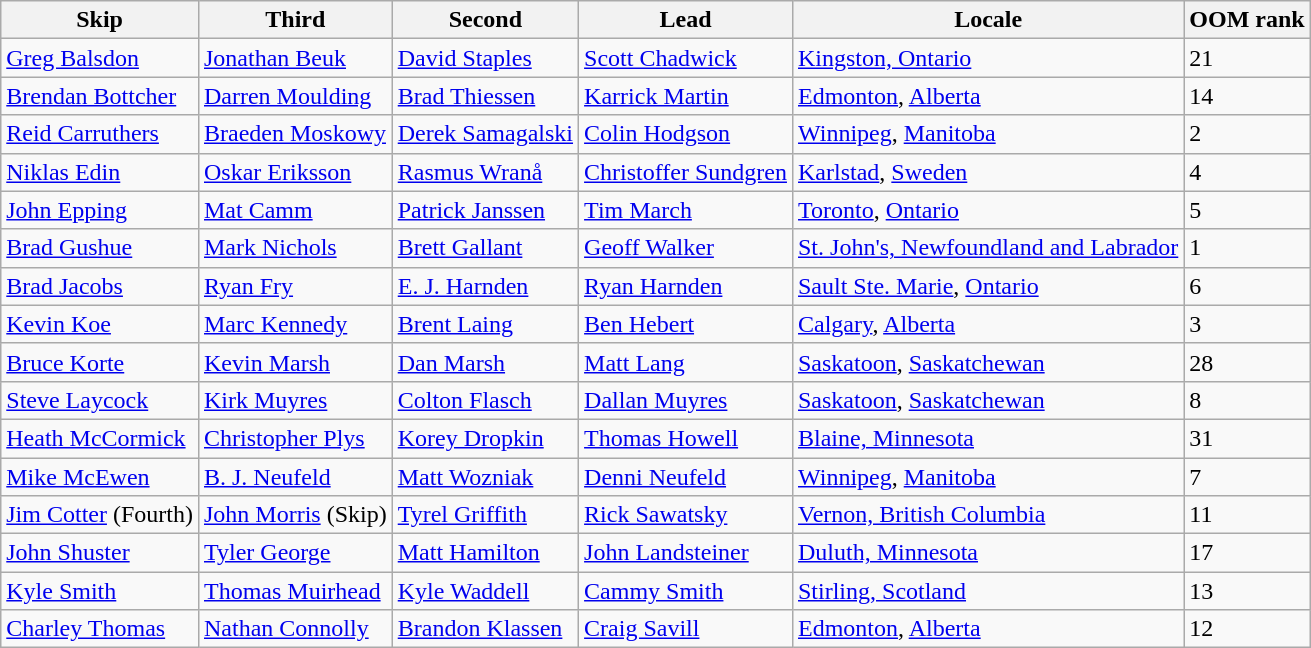<table class=wikitable>
<tr>
<th>Skip</th>
<th>Third</th>
<th>Second</th>
<th>Lead</th>
<th>Locale</th>
<th>OOM rank</th>
</tr>
<tr>
<td><a href='#'>Greg Balsdon</a></td>
<td><a href='#'>Jonathan Beuk</a></td>
<td><a href='#'>David Staples</a></td>
<td><a href='#'>Scott Chadwick</a></td>
<td> <a href='#'>Kingston, Ontario</a></td>
<td>21</td>
</tr>
<tr>
<td><a href='#'>Brendan Bottcher</a></td>
<td><a href='#'>Darren Moulding</a></td>
<td><a href='#'>Brad Thiessen</a></td>
<td><a href='#'>Karrick Martin</a></td>
<td> <a href='#'>Edmonton</a>, <a href='#'>Alberta</a></td>
<td>14</td>
</tr>
<tr>
<td><a href='#'>Reid Carruthers</a></td>
<td><a href='#'>Braeden Moskowy</a></td>
<td><a href='#'>Derek Samagalski</a></td>
<td><a href='#'>Colin Hodgson</a></td>
<td> <a href='#'>Winnipeg</a>, <a href='#'>Manitoba</a></td>
<td>2</td>
</tr>
<tr>
<td><a href='#'>Niklas Edin</a></td>
<td><a href='#'>Oskar Eriksson</a></td>
<td><a href='#'>Rasmus Wranå</a></td>
<td><a href='#'>Christoffer Sundgren</a></td>
<td> <a href='#'>Karlstad</a>, <a href='#'>Sweden</a></td>
<td>4</td>
</tr>
<tr>
<td><a href='#'>John Epping</a></td>
<td><a href='#'>Mat Camm</a></td>
<td><a href='#'>Patrick Janssen</a></td>
<td><a href='#'>Tim March</a></td>
<td> <a href='#'>Toronto</a>, <a href='#'>Ontario</a></td>
<td>5</td>
</tr>
<tr>
<td><a href='#'>Brad Gushue</a></td>
<td><a href='#'>Mark Nichols</a></td>
<td><a href='#'>Brett Gallant</a></td>
<td><a href='#'>Geoff Walker</a></td>
<td> <a href='#'>St. John's, Newfoundland and Labrador</a></td>
<td>1</td>
</tr>
<tr>
<td><a href='#'>Brad Jacobs</a></td>
<td><a href='#'>Ryan Fry</a></td>
<td><a href='#'>E. J. Harnden</a></td>
<td><a href='#'>Ryan Harnden</a></td>
<td> <a href='#'>Sault Ste. Marie</a>, <a href='#'>Ontario</a></td>
<td>6</td>
</tr>
<tr>
<td><a href='#'>Kevin Koe</a></td>
<td><a href='#'>Marc Kennedy</a></td>
<td><a href='#'>Brent Laing</a></td>
<td><a href='#'>Ben Hebert</a></td>
<td> <a href='#'>Calgary</a>, <a href='#'>Alberta</a></td>
<td>3</td>
</tr>
<tr>
<td><a href='#'>Bruce Korte</a></td>
<td><a href='#'>Kevin Marsh</a></td>
<td><a href='#'>Dan Marsh</a></td>
<td><a href='#'>Matt Lang</a></td>
<td> <a href='#'>Saskatoon</a>, <a href='#'>Saskatchewan</a></td>
<td>28</td>
</tr>
<tr>
<td><a href='#'>Steve Laycock</a></td>
<td><a href='#'>Kirk Muyres</a></td>
<td><a href='#'>Colton Flasch</a></td>
<td><a href='#'>Dallan Muyres</a></td>
<td> <a href='#'>Saskatoon</a>, <a href='#'>Saskatchewan</a></td>
<td>8</td>
</tr>
<tr>
<td><a href='#'>Heath McCormick</a></td>
<td><a href='#'>Christopher Plys</a></td>
<td><a href='#'>Korey Dropkin</a></td>
<td><a href='#'>Thomas Howell</a></td>
<td> <a href='#'>Blaine, Minnesota</a></td>
<td>31</td>
</tr>
<tr>
<td><a href='#'>Mike McEwen</a></td>
<td><a href='#'>B. J. Neufeld</a></td>
<td><a href='#'>Matt Wozniak</a></td>
<td><a href='#'>Denni Neufeld</a></td>
<td> <a href='#'>Winnipeg</a>, <a href='#'>Manitoba</a></td>
<td>7</td>
</tr>
<tr>
<td><a href='#'>Jim Cotter</a> (Fourth)</td>
<td><a href='#'>John Morris</a> (Skip)</td>
<td><a href='#'>Tyrel Griffith</a></td>
<td><a href='#'>Rick Sawatsky</a></td>
<td> <a href='#'>Vernon, British Columbia</a></td>
<td>11</td>
</tr>
<tr>
<td><a href='#'>John Shuster</a></td>
<td><a href='#'>Tyler George</a></td>
<td><a href='#'>Matt Hamilton</a></td>
<td><a href='#'>John Landsteiner</a></td>
<td> <a href='#'>Duluth, Minnesota</a></td>
<td>17</td>
</tr>
<tr>
<td><a href='#'>Kyle Smith</a></td>
<td><a href='#'>Thomas Muirhead</a></td>
<td><a href='#'>Kyle Waddell</a></td>
<td><a href='#'>Cammy Smith</a></td>
<td> <a href='#'>Stirling, Scotland</a></td>
<td>13</td>
</tr>
<tr>
<td><a href='#'>Charley Thomas</a></td>
<td><a href='#'>Nathan Connolly</a></td>
<td><a href='#'>Brandon Klassen</a></td>
<td><a href='#'>Craig Savill</a></td>
<td> <a href='#'>Edmonton</a>, <a href='#'>Alberta</a></td>
<td>12</td>
</tr>
</table>
